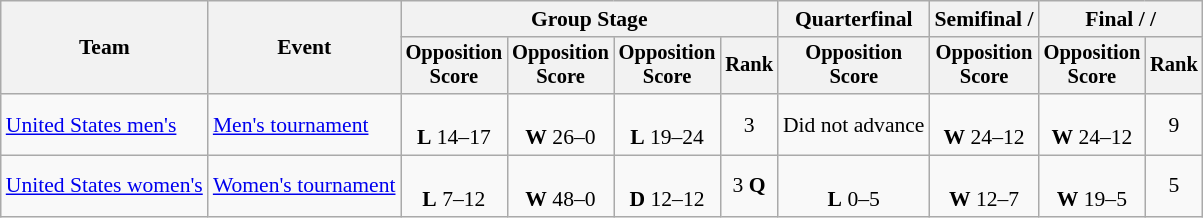<table class=wikitable style=font-size:90%;text-align:center>
<tr>
<th rowspan=2>Team</th>
<th rowspan=2>Event</th>
<th colspan=4>Group Stage</th>
<th>Quarterfinal</th>
<th>Semifinal / </th>
<th colspan=2>Final /  / </th>
</tr>
<tr style=font-size:95%>
<th>Opposition<br>Score</th>
<th>Opposition<br>Score</th>
<th>Opposition<br>Score</th>
<th>Rank</th>
<th>Opposition<br>Score</th>
<th>Opposition<br>Score</th>
<th>Opposition<br>Score</th>
<th>Rank</th>
</tr>
<tr>
<td align=left><a href='#'>United States men's</a></td>
<td align=left><a href='#'>Men's tournament</a></td>
<td><br><strong>L</strong> 14–17</td>
<td><br><strong>W</strong> 26–0</td>
<td><br><strong>L</strong> 19–24</td>
<td>3</td>
<td>Did not advance</td>
<td><br><strong>W</strong> 24–12</td>
<td><br><strong>W</strong> 24–12</td>
<td>9</td>
</tr>
<tr>
<td align=left><a href='#'>United States women's</a></td>
<td align=left><a href='#'>Women's tournament</a></td>
<td><br><strong>L</strong> 7–12</td>
<td><br><strong>W</strong> 48–0</td>
<td><br><strong>D</strong> 12–12</td>
<td>3 <strong>Q</strong></td>
<td><br><strong>L</strong> 0–5</td>
<td><br><strong>W</strong> 12–7</td>
<td><br><strong>W</strong> 19–5</td>
<td>5</td>
</tr>
</table>
